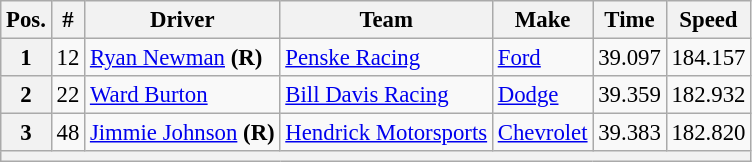<table class="wikitable" style="font-size:95%">
<tr>
<th>Pos.</th>
<th>#</th>
<th>Driver</th>
<th>Team</th>
<th>Make</th>
<th>Time</th>
<th>Speed</th>
</tr>
<tr>
<th>1</th>
<td>12</td>
<td><a href='#'>Ryan Newman</a> <strong>(R)</strong></td>
<td><a href='#'>Penske Racing</a></td>
<td><a href='#'>Ford</a></td>
<td>39.097</td>
<td>184.157</td>
</tr>
<tr>
<th>2</th>
<td>22</td>
<td><a href='#'>Ward Burton</a></td>
<td><a href='#'>Bill Davis Racing</a></td>
<td><a href='#'>Dodge</a></td>
<td>39.359</td>
<td>182.932</td>
</tr>
<tr>
<th>3</th>
<td>48</td>
<td><a href='#'>Jimmie Johnson</a> <strong>(R)</strong></td>
<td><a href='#'>Hendrick Motorsports</a></td>
<td><a href='#'>Chevrolet</a></td>
<td>39.383</td>
<td>182.820</td>
</tr>
<tr>
<th colspan="7"></th>
</tr>
</table>
